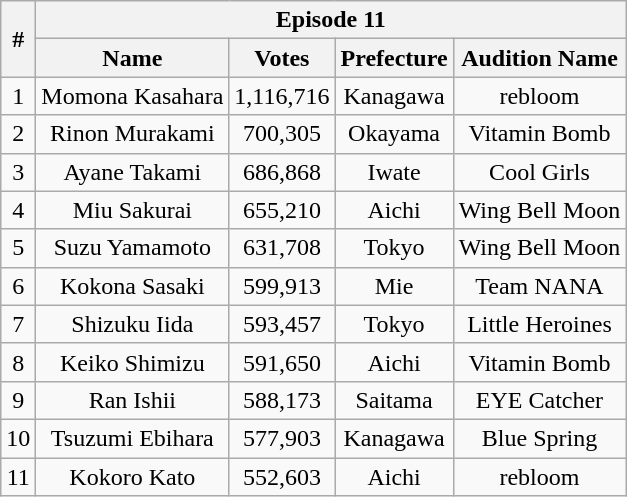<table class="wikitable sortable" style="text-align:center;">
<tr>
<th rowspan="2">#</th>
<th colspan="4">Episode 11 </th>
</tr>
<tr>
<th>Name</th>
<th>Votes</th>
<th>Prefecture</th>
<th>Audition Name</th>
</tr>
<tr>
<td>1</td>
<td>Momona Kasahara</td>
<td>1,116,716</td>
<td>Kanagawa</td>
<td>rebloom</td>
</tr>
<tr>
<td>2</td>
<td>Rinon Murakami</td>
<td>700,305</td>
<td>Okayama</td>
<td>Vitamin Bomb</td>
</tr>
<tr>
<td>3</td>
<td>Ayane Takami</td>
<td>686,868</td>
<td>Iwate</td>
<td>Cool Girls</td>
</tr>
<tr>
<td>4</td>
<td>Miu Sakurai</td>
<td>655,210</td>
<td>Aichi</td>
<td>Wing Bell Moon</td>
</tr>
<tr>
<td>5</td>
<td>Suzu Yamamoto</td>
<td>631,708</td>
<td>Tokyo</td>
<td>Wing Bell Moon</td>
</tr>
<tr>
<td>6</td>
<td>Kokona Sasaki</td>
<td>599,913</td>
<td>Mie</td>
<td>Team NANA</td>
</tr>
<tr>
<td>7</td>
<td>Shizuku Iida</td>
<td>593,457</td>
<td>Tokyo</td>
<td>Little Heroines</td>
</tr>
<tr>
<td>8</td>
<td>Keiko Shimizu</td>
<td>591,650</td>
<td>Aichi</td>
<td>Vitamin Bomb</td>
</tr>
<tr>
<td>9</td>
<td>Ran Ishii</td>
<td>588,173</td>
<td>Saitama</td>
<td>EYE Catcher</td>
</tr>
<tr>
<td>10</td>
<td>Tsuzumi Ebihara</td>
<td>577,903</td>
<td>Kanagawa</td>
<td>Blue Spring</td>
</tr>
<tr>
<td>11</td>
<td>Kokoro Kato</td>
<td>552,603</td>
<td>Aichi</td>
<td>rebloom</td>
</tr>
</table>
